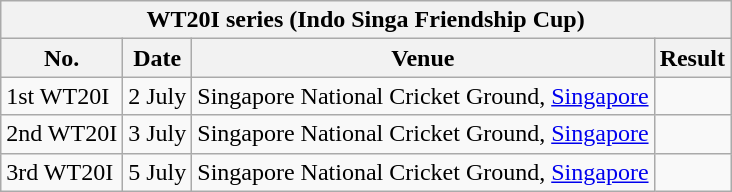<table class="wikitable">
<tr>
<th colspan="5">WT20I series (Indo Singa Friendship Cup)</th>
</tr>
<tr>
<th>No.</th>
<th>Date</th>
<th>Venue</th>
<th>Result</th>
</tr>
<tr>
<td>1st WT20I</td>
<td>2 July</td>
<td>Singapore National Cricket Ground, <a href='#'>Singapore</a></td>
<td></td>
</tr>
<tr>
<td>2nd WT20I</td>
<td>3 July</td>
<td>Singapore National Cricket Ground, <a href='#'>Singapore</a></td>
<td></td>
</tr>
<tr>
<td>3rd WT20I</td>
<td>5 July</td>
<td>Singapore National Cricket Ground, <a href='#'>Singapore</a></td>
<td></td>
</tr>
</table>
